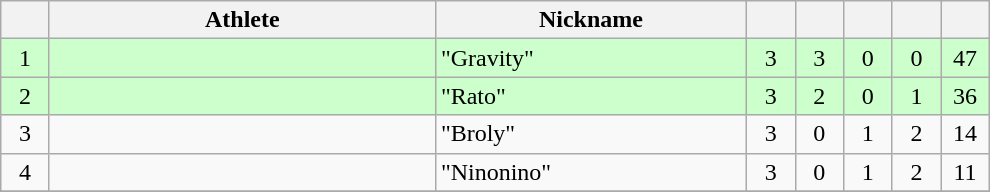<table class="wikitable" style="text-align: center; font-size:100% ">
<tr>
<th width=25></th>
<th width=250>Athlete</th>
<th width=200>Nickname</th>
<th width=25></th>
<th width=25></th>
<th width=25></th>
<th width=25></th>
<th width=25></th>
</tr>
<tr bgcolor="ccffcc">
<td>1</td>
<td align=left></td>
<td align=left>"Gravity"</td>
<td>3</td>
<td>3</td>
<td>0</td>
<td>0</td>
<td>47</td>
</tr>
<tr bgcolor="ccffcc">
<td>2</td>
<td align=left></td>
<td align=left>"Rato"</td>
<td>3</td>
<td>2</td>
<td>0</td>
<td>1</td>
<td>36</td>
</tr>
<tr>
<td>3</td>
<td align=left></td>
<td align=left>"Broly"</td>
<td>3</td>
<td>0</td>
<td>1</td>
<td>2</td>
<td>14</td>
</tr>
<tr>
<td>4</td>
<td align=left></td>
<td align=left>"Ninonino"</td>
<td>3</td>
<td>0</td>
<td>1</td>
<td>2</td>
<td>11</td>
</tr>
<tr>
</tr>
</table>
